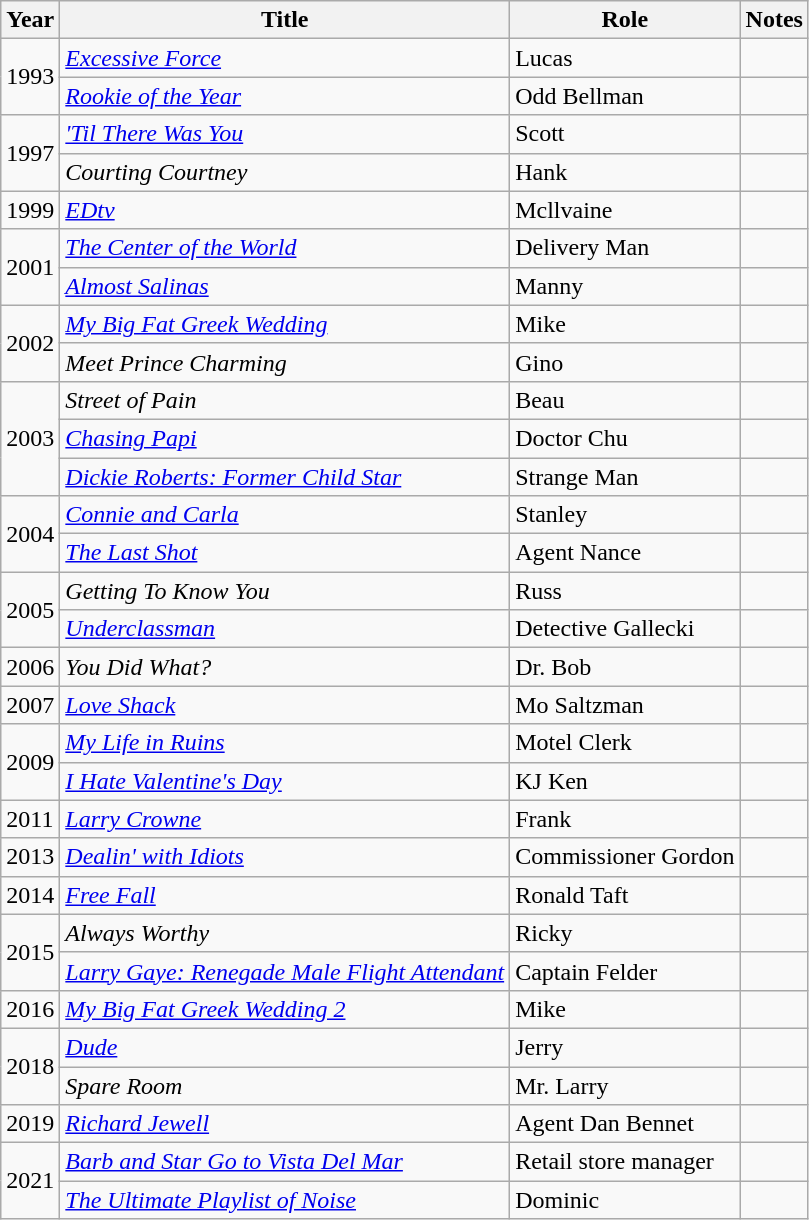<table class="wikitable sortable">
<tr>
<th>Year</th>
<th>Title</th>
<th>Role</th>
<th class="unsortable">Notes</th>
</tr>
<tr>
<td rowspan="2">1993</td>
<td><em><a href='#'>Excessive Force</a></em></td>
<td>Lucas</td>
<td></td>
</tr>
<tr>
<td><em><a href='#'>Rookie of the Year</a></em></td>
<td>Odd Bellman</td>
<td></td>
</tr>
<tr>
<td rowspan="2">1997</td>
<td><em><a href='#'>'Til There Was You</a></em></td>
<td>Scott</td>
<td></td>
</tr>
<tr>
<td><em>Courting Courtney</em></td>
<td>Hank</td>
<td></td>
</tr>
<tr>
<td>1999</td>
<td><em><a href='#'>EDtv</a></em></td>
<td>Mcllvaine</td>
<td></td>
</tr>
<tr>
<td rowspan="2">2001</td>
<td><em><a href='#'>The Center of the World</a></em></td>
<td>Delivery Man</td>
<td></td>
</tr>
<tr>
<td><em><a href='#'>Almost Salinas</a></em></td>
<td>Manny</td>
<td></td>
</tr>
<tr>
<td rowspan="2">2002</td>
<td><em><a href='#'>My Big Fat Greek Wedding</a></em></td>
<td>Mike</td>
<td></td>
</tr>
<tr>
<td><em>Meet Prince Charming</em></td>
<td>Gino</td>
<td></td>
</tr>
<tr>
<td rowspan="3">2003</td>
<td><em>Street of Pain</em></td>
<td>Beau</td>
<td></td>
</tr>
<tr>
<td><em><a href='#'>Chasing Papi</a></em></td>
<td>Doctor Chu</td>
<td></td>
</tr>
<tr>
<td><em><a href='#'>Dickie Roberts: Former Child Star</a></em></td>
<td>Strange Man</td>
<td></td>
</tr>
<tr>
<td rowspan="2">2004</td>
<td><em><a href='#'>Connie and Carla</a></em></td>
<td>Stanley</td>
<td></td>
</tr>
<tr>
<td><em><a href='#'>The Last Shot</a></em></td>
<td>Agent Nance</td>
<td></td>
</tr>
<tr>
<td rowspan="2">2005</td>
<td><em>Getting To Know You</em></td>
<td>Russ</td>
<td></td>
</tr>
<tr>
<td><em><a href='#'>Underclassman</a></em></td>
<td>Detective Gallecki</td>
<td></td>
</tr>
<tr>
<td>2006</td>
<td><em>You Did What?</em></td>
<td>Dr. Bob</td>
<td></td>
</tr>
<tr>
<td>2007</td>
<td><em><a href='#'>Love Shack</a></em></td>
<td>Mo Saltzman</td>
<td></td>
</tr>
<tr>
<td rowspan="2">2009</td>
<td><em><a href='#'>My Life in Ruins</a></em></td>
<td>Motel Clerk</td>
<td></td>
</tr>
<tr>
<td><em><a href='#'>I Hate Valentine's Day</a></em></td>
<td>KJ Ken</td>
<td></td>
</tr>
<tr>
<td>2011</td>
<td><em><a href='#'>Larry Crowne</a></em></td>
<td>Frank</td>
<td></td>
</tr>
<tr>
<td>2013</td>
<td><em><a href='#'>Dealin' with Idiots</a></em></td>
<td>Commissioner Gordon</td>
<td></td>
</tr>
<tr>
<td>2014</td>
<td><em><a href='#'>Free Fall</a></em></td>
<td>Ronald Taft</td>
<td></td>
</tr>
<tr>
<td rowspan="2">2015</td>
<td><em>Always Worthy</em></td>
<td>Ricky</td>
<td></td>
</tr>
<tr>
<td><em><a href='#'>Larry Gaye: Renegade Male Flight Attendant</a></em></td>
<td>Captain Felder</td>
<td></td>
</tr>
<tr>
<td>2016</td>
<td><em><a href='#'>My Big Fat Greek Wedding 2</a></em></td>
<td>Mike</td>
<td></td>
</tr>
<tr>
<td rowspan="2">2018</td>
<td><em><a href='#'>Dude</a></em></td>
<td>Jerry</td>
<td></td>
</tr>
<tr>
<td><em>Spare Room</em></td>
<td>Mr. Larry</td>
<td></td>
</tr>
<tr>
<td>2019</td>
<td><em><a href='#'>Richard Jewell</a></em></td>
<td>Agent Dan Bennet</td>
<td></td>
</tr>
<tr>
<td rowspan="2">2021</td>
<td><em><a href='#'>Barb and Star Go to Vista Del Mar</a></em></td>
<td>Retail store manager</td>
<td></td>
</tr>
<tr>
<td><em><a href='#'>The Ultimate Playlist of Noise</a></em></td>
<td>Dominic</td>
<td></td>
</tr>
</table>
